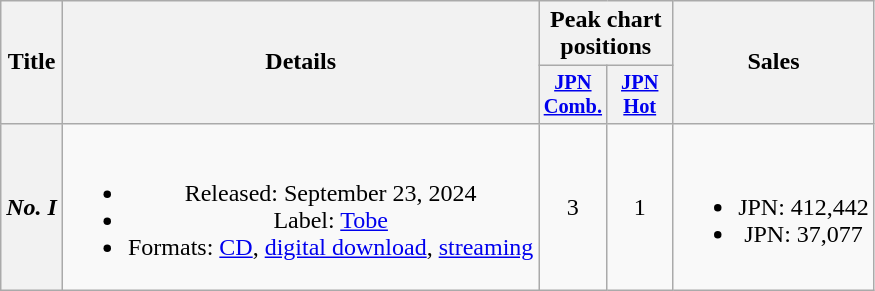<table class="wikitable plainrowheaders" style="text-align:center">
<tr>
<th scope="col" rowspan="2">Title</th>
<th scope="col" rowspan="2">Details</th>
<th scope="col" colspan="2">Peak chart positions</th>
<th scope="col" rowspan="2">Sales</th>
</tr>
<tr>
<th scope="col" style="width:2.75em;font-size:85%;"><a href='#'>JPN<br>Comb.</a><br></th>
<th scope="col" style="font-size:85%; width:2.75em"><a href='#'>JPN<br>Hot</a><br></th>
</tr>
<tr>
<th scope="row"><em>No. I</em></th>
<td><br><ul><li>Released: September 23, 2024</li><li>Label: <a href='#'>Tobe</a></li><li>Formats: <a href='#'>CD</a>, <a href='#'>digital download</a>, <a href='#'>streaming</a></li></ul></td>
<td>3</td>
<td>1</td>
<td><br><ul><li>JPN: 412,442 </li><li>JPN: 37,077 </li></ul></td>
</tr>
</table>
